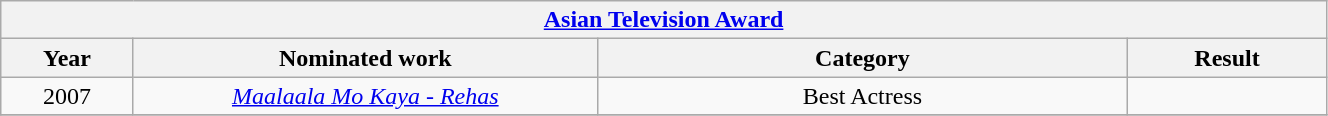<table width="70%" class="wikitable sortable">
<tr>
<th colspan="4"><a href='#'>Asian Television Award</a></th>
</tr>
<tr>
<th width="10%">Year</th>
<th width="35%">Nominated work</th>
<th width="40%">Category</th>
<th width="15%">Result</th>
</tr>
<tr>
<td align="center">2007</td>
<td align="center"><em><a href='#'>Maalaala Mo Kaya - Rehas</a></em></td>
<td align="center">Best Actress</td>
<td></td>
</tr>
<tr>
</tr>
</table>
